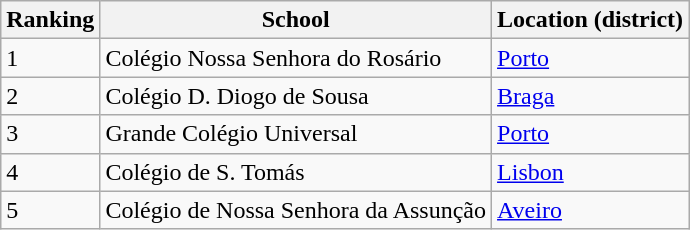<table class="wikitable">
<tr>
<th>Ranking</th>
<th>School</th>
<th>Location (district)</th>
</tr>
<tr>
<td>1</td>
<td>Colégio Nossa Senhora do Rosário</td>
<td><a href='#'>Porto</a></td>
</tr>
<tr>
<td>2</td>
<td>Colégio D. Diogo de Sousa</td>
<td><a href='#'>Braga</a></td>
</tr>
<tr>
<td>3</td>
<td>Grande Colégio Universal</td>
<td><a href='#'>Porto</a></td>
</tr>
<tr>
<td>4</td>
<td>Colégio de S. Tomás</td>
<td><a href='#'>Lisbon</a></td>
</tr>
<tr>
<td>5</td>
<td>Colégio de Nossa Senhora da Assunção</td>
<td><a href='#'>Aveiro</a></td>
</tr>
</table>
